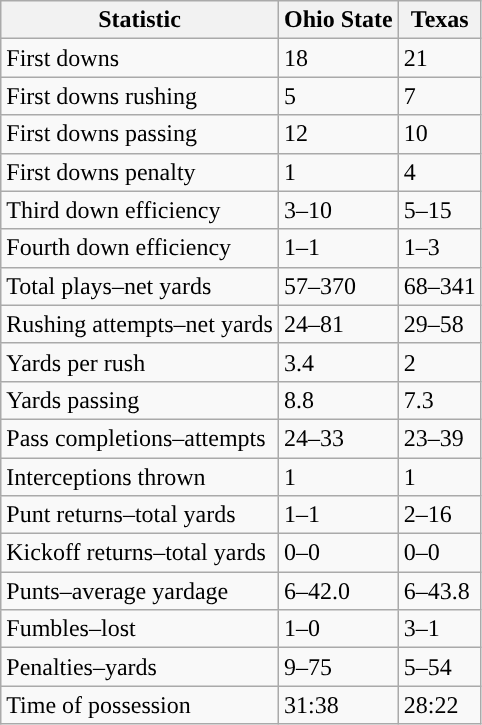<table class="wikitable">
<tr>
<th>Statistic</th>
<th><strong>Ohio State</strong></th>
<th><strong>Texas</strong></th>
</tr>
<tr>
<td>First downs</td>
<td>18</td>
<td>21</td>
</tr>
<tr>
<td>First downs rushing</td>
<td>5</td>
<td>7</td>
</tr>
<tr>
<td>First downs passing</td>
<td>12</td>
<td>10</td>
</tr>
<tr>
<td>First downs penalty</td>
<td>1</td>
<td>4</td>
</tr>
<tr>
<td>Third down efficiency</td>
<td>3–10</td>
<td>5–15</td>
</tr>
<tr>
<td>Fourth down efficiency</td>
<td>1–1</td>
<td>1–3</td>
</tr>
<tr>
<td>Total plays–net yards</td>
<td>57–370</td>
<td>68–341</td>
</tr>
<tr>
<td>Rushing attempts–net yards</td>
<td>24–81</td>
<td>29–58</td>
</tr>
<tr>
<td>Yards per rush</td>
<td>3.4</td>
<td>2</td>
</tr>
<tr>
<td>Yards passing</td>
<td>8.8</td>
<td>7.3</td>
</tr>
<tr>
<td>Pass completions–attempts</td>
<td>24–33</td>
<td>23–39</td>
</tr>
<tr>
<td>Interceptions thrown</td>
<td>1</td>
<td>1</td>
</tr>
<tr>
<td>Punt returns–total yards</td>
<td>1–1</td>
<td>2–16</td>
</tr>
<tr>
<td>Kickoff returns–total yards</td>
<td>0–0</td>
<td>0–0</td>
</tr>
<tr>
<td>Punts–average yardage</td>
<td>6–42.0</td>
<td>6–43.8</td>
</tr>
<tr>
<td>Fumbles–lost</td>
<td>1–0</td>
<td>3–1</td>
</tr>
<tr>
<td>Penalties–yards</td>
<td>9–75</td>
<td>5–54</td>
</tr>
<tr>
<td>Time of possession</td>
<td>31:38</td>
<td>28:22</td>
</tr>
</table>
